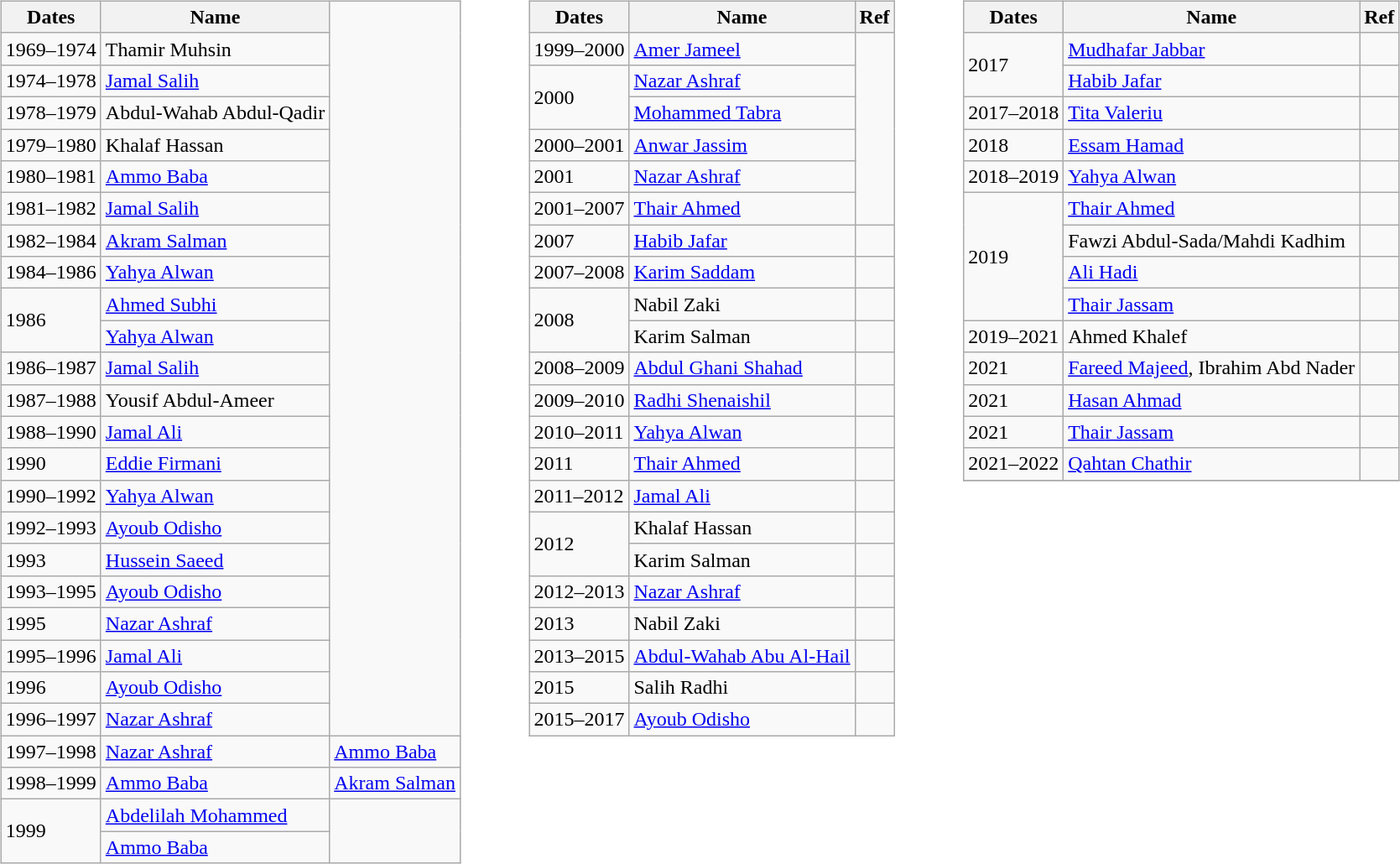<table>
<tr>
<td width="10"> </td>
<td valign="top"><br><table class="wikitable" style="text-align: left">
<tr>
<th>Dates</th>
<th>Name</th>
</tr>
<tr>
<td>1969–1974</td>
<td> Thamir Muhsin</td>
</tr>
<tr>
<td>1974–1978</td>
<td> <a href='#'>Jamal Salih</a></td>
</tr>
<tr>
<td>1978–1979</td>
<td> Abdul-Wahab Abdul-Qadir</td>
</tr>
<tr>
<td>1979–1980</td>
<td> Khalaf Hassan</td>
</tr>
<tr>
<td>1980–1981</td>
<td> <a href='#'>Ammo Baba</a></td>
</tr>
<tr>
<td>1981–1982</td>
<td> <a href='#'>Jamal Salih</a></td>
</tr>
<tr>
<td>1982–1984</td>
<td> <a href='#'>Akram Salman</a></td>
</tr>
<tr>
<td>1984–1986</td>
<td> <a href='#'>Yahya Alwan</a></td>
</tr>
<tr>
<td rowspan="2">1986</td>
<td> <a href='#'>Ahmed Subhi</a></td>
</tr>
<tr>
<td> <a href='#'>Yahya Alwan</a></td>
</tr>
<tr>
<td>1986–1987</td>
<td> <a href='#'>Jamal Salih</a></td>
</tr>
<tr>
<td>1987–1988</td>
<td> Yousif Abdul-Ameer</td>
</tr>
<tr>
<td>1988–1990</td>
<td> <a href='#'>Jamal Ali</a></td>
</tr>
<tr>
<td>1990</td>
<td> <a href='#'>Eddie Firmani</a></td>
</tr>
<tr>
<td>1990–1992</td>
<td> <a href='#'>Yahya Alwan</a></td>
</tr>
<tr>
<td>1992–1993</td>
<td> <a href='#'>Ayoub Odisho</a></td>
</tr>
<tr>
<td>1993</td>
<td> <a href='#'>Hussein Saeed</a></td>
</tr>
<tr>
<td>1993–1995</td>
<td> <a href='#'>Ayoub Odisho</a></td>
</tr>
<tr>
<td>1995</td>
<td> <a href='#'>Nazar Ashraf</a></td>
</tr>
<tr>
<td>1995–1996</td>
<td> <a href='#'>Jamal Ali</a></td>
</tr>
<tr>
<td>1996</td>
<td> <a href='#'>Ayoub Odisho</a></td>
</tr>
<tr>
<td>1996–1997</td>
<td> <a href='#'>Nazar Ashraf</a></td>
</tr>
<tr>
<td>1997–1998</td>
<td> <a href='#'>Nazar Ashraf</a></td>
<td> <a href='#'>Ammo Baba</a></td>
</tr>
<tr>
<td>1998–1999</td>
<td> <a href='#'>Ammo Baba</a></td>
<td> <a href='#'>Akram Salman</a></td>
</tr>
<tr>
<td rowspan="2">1999</td>
<td> <a href='#'>Abdelilah Mohammed</a></td>
</tr>
<tr>
<td> <a href='#'>Ammo Baba</a></td>
</tr>
</table>
</td>
<td width="30"> </td>
<td valign="top"><br><table class="wikitable" style="text-align: left">
<tr>
<th>Dates</th>
<th>Name</th>
<th>Ref</th>
</tr>
<tr>
<td>1999–2000</td>
<td> <a href='#'>Amer Jameel</a></td>
<td rowspan="6"></td>
</tr>
<tr>
<td rowspan="2">2000</td>
<td> <a href='#'>Nazar Ashraf</a></td>
</tr>
<tr>
<td> <a href='#'>Mohammed Tabra</a></td>
</tr>
<tr>
<td>2000–2001</td>
<td> <a href='#'>Anwar Jassim</a></td>
</tr>
<tr>
<td>2001</td>
<td> <a href='#'>Nazar Ashraf</a></td>
</tr>
<tr>
<td>2001–2007</td>
<td> <a href='#'>Thair Ahmed</a></td>
</tr>
<tr>
<td>2007</td>
<td> <a href='#'>Habib Jafar</a></td>
<td></td>
</tr>
<tr>
<td>2007–2008</td>
<td> <a href='#'>Karim Saddam</a></td>
<td></td>
</tr>
<tr>
<td rowspan="2">2008</td>
<td> Nabil Zaki</td>
<td></td>
</tr>
<tr>
<td> Karim Salman</td>
<td></td>
</tr>
<tr>
<td>2008–2009</td>
<td> <a href='#'>Abdul Ghani Shahad</a></td>
<td></td>
</tr>
<tr>
<td>2009–2010</td>
<td> <a href='#'>Radhi Shenaishil</a></td>
<td></td>
</tr>
<tr>
<td>2010–2011</td>
<td> <a href='#'>Yahya Alwan</a></td>
<td></td>
</tr>
<tr>
<td>2011</td>
<td> <a href='#'>Thair Ahmed</a></td>
<td></td>
</tr>
<tr>
<td>2011–2012</td>
<td> <a href='#'>Jamal Ali</a></td>
<td></td>
</tr>
<tr>
<td rowspan="2">2012</td>
<td> Khalaf Hassan</td>
<td></td>
</tr>
<tr>
<td> Karim Salman</td>
<td></td>
</tr>
<tr>
<td>2012–2013</td>
<td> <a href='#'>Nazar Ashraf</a></td>
<td></td>
</tr>
<tr>
<td>2013</td>
<td> Nabil Zaki</td>
<td></td>
</tr>
<tr>
<td>2013–2015</td>
<td> <a href='#'>Abdul-Wahab Abu Al-Hail</a></td>
<td></td>
</tr>
<tr>
<td>2015</td>
<td> Salih Radhi</td>
<td></td>
</tr>
<tr>
<td>2015–2017</td>
<td> <a href='#'>Ayoub Odisho</a></td>
<td></td>
</tr>
</table>
</td>
<td width="30"> </td>
<td valign="top"><br><table class="wikitable" style="text-align: left">
<tr>
<th>Dates</th>
<th>Name</th>
<th>Ref</th>
</tr>
<tr>
<td rowspan="2">2017</td>
<td> <a href='#'>Mudhafar Jabbar</a></td>
<td></td>
</tr>
<tr>
<td> <a href='#'>Habib Jafar</a></td>
<td></td>
</tr>
<tr>
<td>2017–2018</td>
<td> <a href='#'>Tita Valeriu</a></td>
<td></td>
</tr>
<tr>
<td>2018</td>
<td> <a href='#'>Essam Hamad</a></td>
<td></td>
</tr>
<tr>
<td>2018–2019</td>
<td> <a href='#'>Yahya Alwan</a></td>
<td></td>
</tr>
<tr>
<td rowspan="4">2019</td>
<td> <a href='#'>Thair Ahmed</a></td>
<td></td>
</tr>
<tr>
<td> Fawzi Abdul-Sada/Mahdi Kadhim</td>
<td></td>
</tr>
<tr>
<td> <a href='#'>Ali Hadi</a></td>
<td></td>
</tr>
<tr>
<td> <a href='#'>Thair Jassam</a></td>
<td></td>
</tr>
<tr>
<td>2019–2021</td>
<td> Ahmed Khalef</td>
<td></td>
</tr>
<tr>
<td>2021</td>
<td> <a href='#'>Fareed Majeed</a>, Ibrahim Abd Nader</td>
<td></td>
</tr>
<tr>
<td>2021</td>
<td> <a href='#'>Hasan Ahmad</a></td>
<td></td>
</tr>
<tr>
<td>2021</td>
<td> <a href='#'>Thair Jassam</a></td>
<td></td>
</tr>
<tr>
<td>2021–2022</td>
<td> <a href='#'>Qahtan Chathir</a></td>
<td></td>
</tr>
<tr>
</tr>
</table>
</td>
</tr>
</table>
